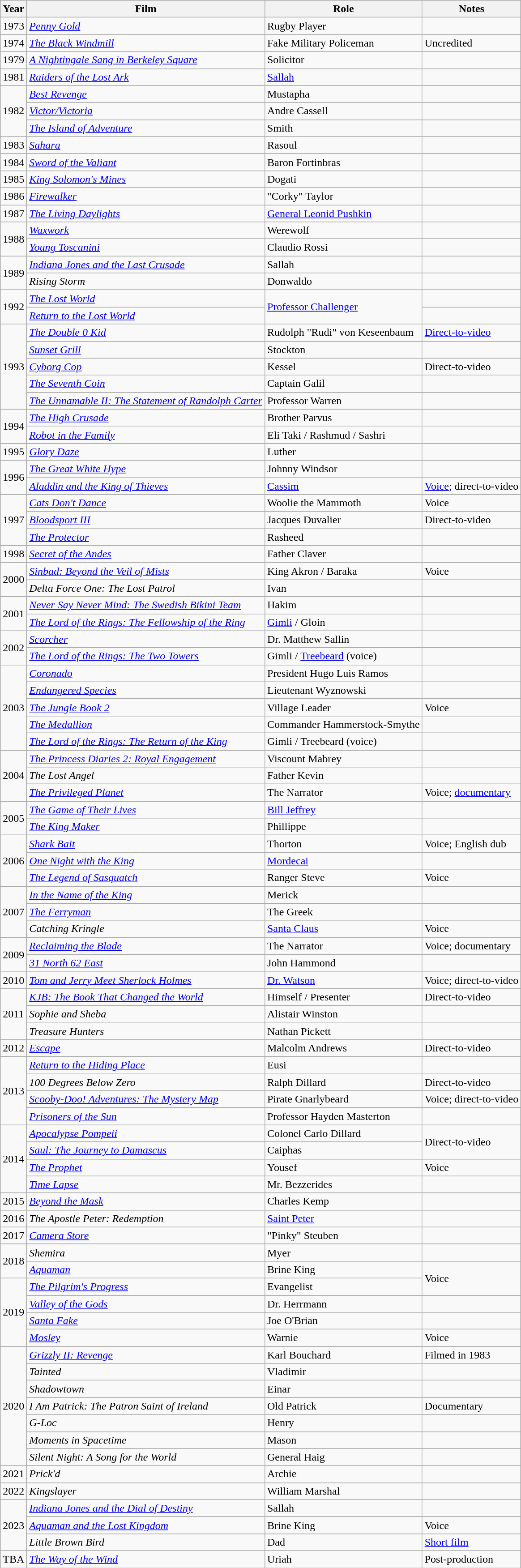<table class="wikitable sortable">
<tr>
<th>Year</th>
<th>Film</th>
<th>Role</th>
<th>Notes</th>
</tr>
<tr>
<td>1973</td>
<td><em><a href='#'>Penny Gold</a></em></td>
<td>Rugby Player</td>
<td></td>
</tr>
<tr>
<td>1974</td>
<td data-sort-value="Black Windmill, The"><em><a href='#'>The Black Windmill</a></em></td>
<td>Fake Military Policeman</td>
<td>Uncredited</td>
</tr>
<tr>
<td>1979</td>
<td data-sort-value="Nightingale Sang in Berkeley Square, A"><em><a href='#'>A Nightingale Sang in Berkeley Square</a></em></td>
<td>Solicitor</td>
<td></td>
</tr>
<tr>
<td>1981</td>
<td><em><a href='#'>Raiders of the Lost Ark</a></em></td>
<td><a href='#'>Sallah</a></td>
<td></td>
</tr>
<tr>
<td rowspan="3">1982</td>
<td><em><a href='#'>Best Revenge</a></em></td>
<td>Mustapha</td>
<td></td>
</tr>
<tr>
<td><em><a href='#'>Victor/Victoria</a></em></td>
<td>Andre Cassell</td>
<td></td>
</tr>
<tr>
<td data-sort-value="Island of Adventure, The"><em><a href='#'>The Island of Adventure</a></em></td>
<td>Smith</td>
<td></td>
</tr>
<tr>
<td>1983</td>
<td><em><a href='#'>Sahara</a></em></td>
<td>Rasoul</td>
<td></td>
</tr>
<tr>
<td>1984</td>
<td><em><a href='#'>Sword of the Valiant</a></em></td>
<td>Baron Fortinbras</td>
<td></td>
</tr>
<tr>
<td>1985</td>
<td><em><a href='#'>King Solomon's Mines</a></em></td>
<td>Dogati</td>
<td></td>
</tr>
<tr>
<td>1986</td>
<td><em><a href='#'>Firewalker</a></em></td>
<td>"Corky" Taylor</td>
<td></td>
</tr>
<tr>
<td>1987</td>
<td data-sort-value="Living Daylights, The"><em><a href='#'>The Living Daylights</a></em></td>
<td><a href='#'>General Leonid Pushkin</a></td>
<td></td>
</tr>
<tr>
<td rowspan=2>1988</td>
<td><em><a href='#'>Waxwork</a></em></td>
<td>Werewolf</td>
<td></td>
</tr>
<tr>
<td><em><a href='#'>Young Toscanini</a></em></td>
<td>Claudio Rossi</td>
<td></td>
</tr>
<tr>
<td rowspan=2>1989</td>
<td><em><a href='#'>Indiana Jones and the Last Crusade</a></em></td>
<td>Sallah</td>
<td></td>
</tr>
<tr>
<td><em>Rising Storm</em></td>
<td>Donwaldo</td>
<td></td>
</tr>
<tr>
<td rowspan=2>1992</td>
<td data-sort-value="Lost World, The"><em><a href='#'>The Lost World</a></em></td>
<td rowspan=2><a href='#'>Professor Challenger</a></td>
<td></td>
</tr>
<tr>
<td><em><a href='#'>Return to the Lost World</a></em></td>
<td></td>
</tr>
<tr>
<td rowspan=5>1993</td>
<td data-sort-value="Double 0 Kid, The"><em><a href='#'>The Double 0 Kid</a></em></td>
<td>Rudolph "Rudi" von Keseenbaum</td>
<td><a href='#'>Direct-to-video</a></td>
</tr>
<tr>
<td><em><a href='#'>Sunset Grill</a></em></td>
<td>Stockton</td>
<td></td>
</tr>
<tr>
<td><em><a href='#'>Cyborg Cop</a></em></td>
<td>Kessel</td>
<td>Direct-to-video</td>
</tr>
<tr>
<td data-sort-value="Seventh Coin, The"><em><a href='#'>The Seventh Coin</a></em></td>
<td>Captain Galil</td>
<td></td>
</tr>
<tr>
<td data-sort-value="Unnamable II: The Statement of Randolph Carter, The"><em><a href='#'>The Unnamable II: The Statement of Randolph Carter</a></em></td>
<td>Professor Warren</td>
<td></td>
</tr>
<tr>
<td rowspan=2>1994</td>
<td data-sort-value="High Crusade, The"><em><a href='#'>The High Crusade</a></em></td>
<td>Brother Parvus</td>
<td></td>
</tr>
<tr>
<td><em><a href='#'>Robot in the Family</a></em></td>
<td>Eli Taki / Rashmud / Sashri</td>
<td></td>
</tr>
<tr>
<td>1995</td>
<td><em><a href='#'>Glory Daze</a></em></td>
<td>Luther</td>
<td></td>
</tr>
<tr>
<td rowspan=2>1996</td>
<td data-sort-value="Great White Hype, The"><em><a href='#'>The Great White Hype</a></em></td>
<td>Johnny Windsor</td>
<td></td>
</tr>
<tr>
<td><em><a href='#'>Aladdin and the King of Thieves</a></em></td>
<td><a href='#'>Cassim</a></td>
<td><a href='#'>Voice</a>; direct-to-video</td>
</tr>
<tr>
<td rowspan=3>1997</td>
<td><em><a href='#'>Cats Don't Dance</a></em></td>
<td>Woolie the Mammoth</td>
<td>Voice</td>
</tr>
<tr>
<td><em><a href='#'>Bloodsport III</a></em></td>
<td>Jacques Duvalier</td>
<td>Direct-to-video</td>
</tr>
<tr>
<td data-sort-value="Protector, The"><em><a href='#'>The Protector</a></em></td>
<td>Rasheed</td>
<td></td>
</tr>
<tr>
<td>1998</td>
<td><em><a href='#'>Secret of the Andes</a></em></td>
<td>Father Claver</td>
<td></td>
</tr>
<tr>
<td rowspan=2>2000</td>
<td><em><a href='#'>Sinbad: Beyond the Veil of Mists</a></em></td>
<td>King Akron / Baraka</td>
<td>Voice</td>
</tr>
<tr>
<td><em>Delta Force One: The Lost Patrol</em></td>
<td>Ivan</td>
<td></td>
</tr>
<tr>
<td rowspan=2>2001</td>
<td><em><a href='#'>Never Say Never Mind: The Swedish Bikini Team</a></em></td>
<td>Hakim</td>
<td></td>
</tr>
<tr>
<td data-sort-value="Lord of the Rings: The Fellowship of the Ring, The"><em><a href='#'>The Lord of the Rings: The Fellowship of the Ring</a></em></td>
<td><a href='#'>Gimli</a> / Gloin</td>
<td></td>
</tr>
<tr>
<td rowspan=2>2002</td>
<td><em><a href='#'>Scorcher</a></em></td>
<td>Dr. Matthew Sallin</td>
<td></td>
</tr>
<tr>
<td data-sort-value="Lord of the Rings: The Two Towers, The"><em><a href='#'>The Lord of the Rings: The Two Towers</a></em></td>
<td>Gimli / <a href='#'>Treebeard</a> (voice)</td>
<td></td>
</tr>
<tr>
<td rowspan=5>2003</td>
<td><em><a href='#'>Coronado</a></em></td>
<td>President Hugo Luis Ramos</td>
<td></td>
</tr>
<tr>
<td><em><a href='#'>Endangered Species</a></em></td>
<td>Lieutenant Wyznowski</td>
<td></td>
</tr>
<tr>
<td data-sort-value="Jungle Book 2, The"><em><a href='#'>The Jungle Book 2</a></em></td>
<td>Village Leader</td>
<td>Voice</td>
</tr>
<tr>
<td data-sort-value="Medallion, The"><em><a href='#'>The Medallion</a></em></td>
<td>Commander Hammerstock-Smythe</td>
<td></td>
</tr>
<tr>
<td data-sort-value="Lord of the Rings: The Return of the King, The"><em><a href='#'>The Lord of the Rings: The Return of the King</a></em></td>
<td>Gimli / Treebeard (voice)</td>
<td></td>
</tr>
<tr>
<td rowspan=3>2004</td>
<td data-sort-value="Princess Diaries 2: Royal Engagement, The"><em><a href='#'>The Princess Diaries 2: Royal Engagement</a></em></td>
<td>Viscount Mabrey</td>
<td></td>
</tr>
<tr>
<td data-sort-value="Lost Angel, The"><em>The Lost Angel</em></td>
<td>Father Kevin</td>
<td></td>
</tr>
<tr>
<td data-sort-value="Privileged Planet, The"><em><a href='#'>The Privileged Planet</a></em></td>
<td>The Narrator</td>
<td>Voice; <a href='#'>documentary</a></td>
</tr>
<tr>
<td rowspan=2>2005</td>
<td data-sort-value="Game of Their Lives, The"><em><a href='#'>The Game of Their Lives</a></em></td>
<td><a href='#'>Bill Jeffrey</a></td>
<td></td>
</tr>
<tr>
<td data-sort-value="King Maker, The"><em><a href='#'>The King Maker</a></em></td>
<td>Phillippe</td>
<td></td>
</tr>
<tr>
<td rowspan=3>2006</td>
<td><em><a href='#'>Shark Bait</a></em></td>
<td>Thorton</td>
<td>Voice; English dub</td>
</tr>
<tr>
<td><em><a href='#'>One Night with the King</a></em></td>
<td><a href='#'>Mordecai</a></td>
<td></td>
</tr>
<tr>
<td data-sort-value="Legend of Sasquatch, The"><em><a href='#'>The Legend of Sasquatch</a></em></td>
<td>Ranger Steve</td>
<td>Voice</td>
</tr>
<tr>
<td rowspan=3>2007</td>
<td><em><a href='#'>In the Name of the King</a></em></td>
<td>Merick</td>
<td></td>
</tr>
<tr>
<td data-sort-value="Ferryman, The"><em><a href='#'>The Ferryman</a></em></td>
<td>The Greek</td>
<td></td>
</tr>
<tr>
<td><em>Catching Kringle</em></td>
<td><a href='#'>Santa Claus</a></td>
<td>Voice</td>
</tr>
<tr>
<td rowspan=2>2009</td>
<td><em><a href='#'>Reclaiming the Blade</a></em></td>
<td>The Narrator</td>
<td>Voice; documentary</td>
</tr>
<tr>
<td><em><a href='#'>31 North 62 East</a></em></td>
<td>John Hammond</td>
<td></td>
</tr>
<tr>
<td>2010</td>
<td><em><a href='#'>Tom and Jerry Meet Sherlock Holmes</a></em></td>
<td><a href='#'>Dr. Watson</a></td>
<td>Voice; direct-to-video</td>
</tr>
<tr>
<td rowspan="3">2011</td>
<td><em><a href='#'>KJB: The Book That Changed the World</a></em></td>
<td>Himself / Presenter</td>
<td>Direct-to-video</td>
</tr>
<tr>
<td><em>Sophie and Sheba</em></td>
<td>Alistair Winston</td>
<td></td>
</tr>
<tr>
<td><em>Treasure Hunters</em></td>
<td>Nathan Pickett</td>
<td></td>
</tr>
<tr>
<td>2012</td>
<td><em><a href='#'>Escape</a></em></td>
<td>Malcolm Andrews</td>
<td>Direct-to-video</td>
</tr>
<tr>
<td rowspan="4">2013</td>
<td><em><a href='#'>Return to the Hiding Place</a></em></td>
<td>Eusi</td>
<td></td>
</tr>
<tr>
<td><em>100 Degrees Below Zero</em></td>
<td>Ralph Dillard</td>
<td>Direct-to-video</td>
</tr>
<tr>
<td><em><a href='#'>Scooby-Doo! Adventures: The Mystery Map</a></em></td>
<td>Pirate Gnarlybeard</td>
<td>Voice; direct-to-video</td>
</tr>
<tr>
<td><em><a href='#'>Prisoners of the Sun</a></em></td>
<td>Professor Hayden Masterton</td>
<td></td>
</tr>
<tr>
<td rowspan=4>2014</td>
<td><em><a href='#'>Apocalypse Pompeii</a></em></td>
<td>Colonel Carlo Dillard</td>
<td rowspan=2>Direct-to-video</td>
</tr>
<tr>
<td><em><a href='#'>Saul: The Journey to Damascus</a></em></td>
<td>Caiphas</td>
</tr>
<tr>
<td data-sort-value="Prophet, The"><em><a href='#'>The Prophet</a></em></td>
<td>Yousef</td>
<td>Voice</td>
</tr>
<tr>
<td><em><a href='#'>Time Lapse</a></em></td>
<td>Mr. Bezzerides</td>
<td></td>
</tr>
<tr>
<td>2015</td>
<td><em><a href='#'>Beyond the Mask</a></em></td>
<td>Charles Kemp</td>
<td></td>
</tr>
<tr>
<td>2016</td>
<td data-sort-value="Apostle Peter: Redemption, The"><em>The Apostle Peter: Redemption</em></td>
<td><a href='#'>Saint Peter</a></td>
<td></td>
</tr>
<tr>
<td>2017</td>
<td><em><a href='#'>Camera Store</a></em></td>
<td>"Pinky" Steuben</td>
<td></td>
</tr>
<tr>
<td rowspan=2>2018</td>
<td><em>Shemira</em></td>
<td>Myer</td>
<td></td>
</tr>
<tr>
<td><em><a href='#'>Aquaman</a></em></td>
<td>Brine King</td>
<td rowspan="2">Voice</td>
</tr>
<tr>
<td rowspan=4>2019</td>
<td data-sort-value="Pilgrim's Progress, The"><em><a href='#'>The Pilgrim's Progress</a></em></td>
<td>Evangelist</td>
</tr>
<tr>
<td><em><a href='#'>Valley of the Gods</a></em></td>
<td>Dr. Herrmann</td>
<td></td>
</tr>
<tr>
<td><em><a href='#'>Santa Fake</a></em></td>
<td>Joe O'Brian</td>
<td></td>
</tr>
<tr>
<td><em><a href='#'>Mosley</a></em></td>
<td>Warnie</td>
<td>Voice</td>
</tr>
<tr>
<td rowspan=7>2020</td>
<td><em><a href='#'>Grizzly II: Revenge</a></em></td>
<td>Karl Bouchard</td>
<td>Filmed in 1983</td>
</tr>
<tr>
<td><em>Tainted</em></td>
<td>Vladimir</td>
<td></td>
</tr>
<tr>
<td><em>Shadowtown</em></td>
<td>Einar</td>
<td></td>
</tr>
<tr>
<td><em>I Am Patrick: The Patron Saint of Ireland</em></td>
<td>Old Patrick</td>
<td>Documentary</td>
</tr>
<tr>
<td><em>G-Loc</em></td>
<td>Henry</td>
<td></td>
</tr>
<tr>
<td><em>Moments in Spacetime</em></td>
<td>Mason</td>
<td></td>
</tr>
<tr>
<td><em>Silent Night: A Song for the World</em></td>
<td>General Haig</td>
<td></td>
</tr>
<tr>
<td rowspan=1>2021</td>
<td><em>Prick'd</em></td>
<td>Archie</td>
<td></td>
</tr>
<tr>
<td rowspan=1>2022</td>
<td><em>Kingslayer</em></td>
<td>William Marshal</td>
<td></td>
</tr>
<tr>
<td rowspan=3>2023</td>
<td><em><a href='#'>Indiana Jones and the Dial of Destiny</a></em></td>
<td>Sallah</td>
<td></td>
</tr>
<tr>
<td><em><a href='#'>Aquaman and the Lost Kingdom</a></em></td>
<td>Brine King</td>
<td>Voice</td>
</tr>
<tr>
<td><em>Little Brown Bird</em></td>
<td>Dad</td>
<td><a href='#'>Short film</a></td>
</tr>
<tr>
<td>TBA</td>
<td data-sort-value="Way of the Wind, The"><em><a href='#'>The Way of the Wind</a></em></td>
<td>Uriah</td>
<td>Post-production</td>
</tr>
</table>
